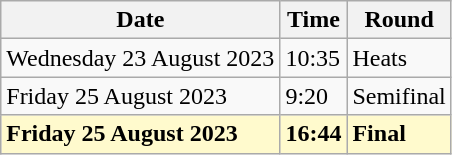<table class="wikitable">
<tr>
<th>Date</th>
<th>Time</th>
<th>Round</th>
</tr>
<tr>
<td>Wednesday 23 August 2023</td>
<td>10:35</td>
<td>Heats</td>
</tr>
<tr>
<td>Friday 25 August 2023</td>
<td>9:20</td>
<td>Semifinal</td>
</tr>
<tr>
<td style=background:lemonchiffon><strong>Friday 25 August 2023</strong></td>
<td style=background:lemonchiffon><strong>16:44</strong></td>
<td style=background:lemonchiffon><strong>Final</strong></td>
</tr>
</table>
